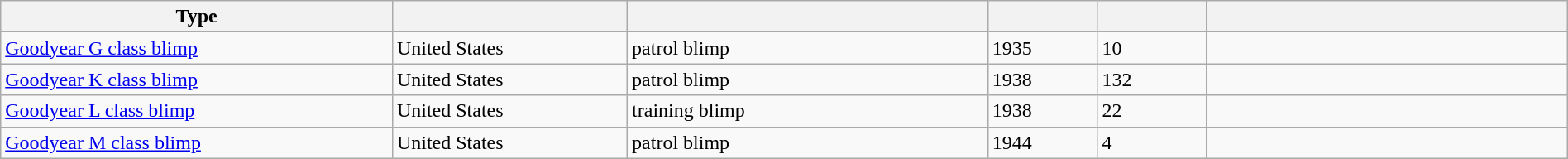<table class="wikitable sortable" border=1 style=width:100%>
<tr>
<th style=width:25%>Type</th>
<th style=width:15%></th>
<th style=width:23%></th>
<th style=width:7%></th>
<th style=width:7%></th>
<th></th>
</tr>
<tr>
<td><a href='#'>Goodyear G class blimp</a></td>
<td>United States</td>
<td>patrol blimp</td>
<td>1935</td>
<td>10</td>
<td></td>
</tr>
<tr>
<td><a href='#'>Goodyear K class blimp</a></td>
<td>United States</td>
<td>patrol blimp</td>
<td>1938</td>
<td>132</td>
<td></td>
</tr>
<tr>
<td><a href='#'>Goodyear L class blimp</a></td>
<td>United States</td>
<td>training blimp</td>
<td>1938</td>
<td>22</td>
<td></td>
</tr>
<tr>
<td><a href='#'>Goodyear M class blimp</a></td>
<td>United States</td>
<td>patrol blimp</td>
<td>1944</td>
<td>4</td>
<td></td>
</tr>
</table>
